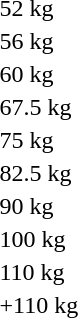<table>
<tr>
<td>52 kg</td>
<td></td>
<td></td>
<td></td>
</tr>
<tr>
<td>56 kg</td>
<td></td>
<td></td>
<td></td>
</tr>
<tr>
<td>60 kg</td>
<td></td>
<td></td>
<td></td>
</tr>
<tr>
<td>67.5 kg</td>
<td></td>
<td></td>
<td></td>
</tr>
<tr>
<td>75 kg</td>
<td></td>
<td></td>
<td></td>
</tr>
<tr>
<td>82.5 kg</td>
<td></td>
<td></td>
<td></td>
</tr>
<tr>
<td>90 kg</td>
<td></td>
<td></td>
<td></td>
</tr>
<tr>
<td>100 kg</td>
<td></td>
<td></td>
<td></td>
</tr>
<tr>
<td>110 kg</td>
<td></td>
<td></td>
<td></td>
</tr>
<tr>
<td>+110 kg</td>
<td></td>
<td></td>
<td></td>
</tr>
</table>
